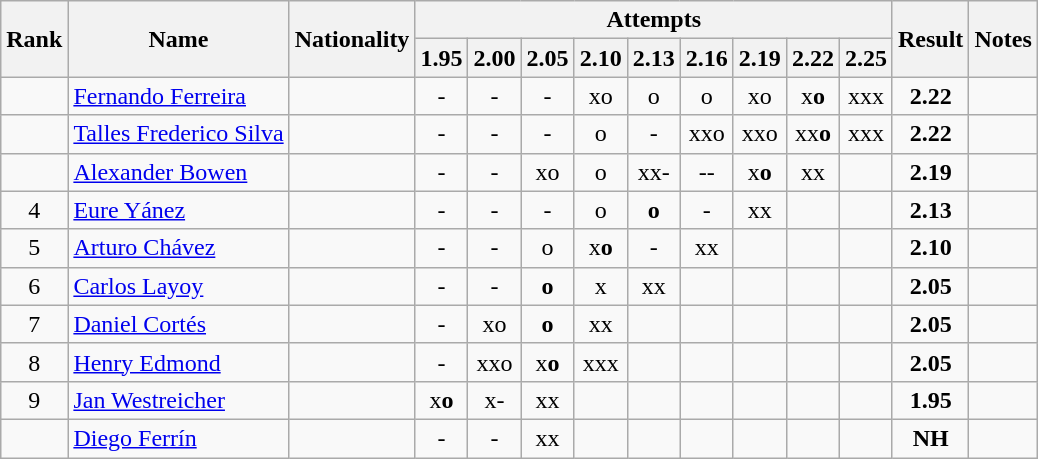<table class="wikitable sortable" style="text-align:center">
<tr>
<th rowspan=2>Rank</th>
<th rowspan=2>Name</th>
<th rowspan=2>Nationality</th>
<th colspan=9>Attempts</th>
<th rowspan=2>Result</th>
<th rowspan=2>Notes</th>
</tr>
<tr>
<th>1.95</th>
<th>2.00</th>
<th>2.05</th>
<th>2.10</th>
<th>2.13</th>
<th>2.16</th>
<th>2.19</th>
<th>2.22</th>
<th>2.25</th>
</tr>
<tr>
<td align=center></td>
<td align=left><a href='#'>Fernando Ferreira</a></td>
<td align=left></td>
<td>-</td>
<td>-</td>
<td>-</td>
<td>xo</td>
<td>o</td>
<td>o</td>
<td>xo</td>
<td>x<strong>o</strong></td>
<td>xxx</td>
<td><strong>2.22</strong></td>
<td></td>
</tr>
<tr>
<td align=center></td>
<td align=left><a href='#'>Talles Frederico Silva</a></td>
<td align=left></td>
<td>-</td>
<td>-</td>
<td>-</td>
<td>o</td>
<td>-</td>
<td>xxo</td>
<td>xxo</td>
<td>xx<strong>o</strong></td>
<td>xxx</td>
<td><strong>2.22</strong></td>
<td></td>
</tr>
<tr>
<td align=center></td>
<td align=left><a href='#'>Alexander Bowen</a></td>
<td align=left></td>
<td>-</td>
<td>-</td>
<td>xo</td>
<td>o</td>
<td>xx-</td>
<td>--</td>
<td>x<strong>o</strong></td>
<td>xx</td>
<td></td>
<td><strong>2.19</strong></td>
<td></td>
</tr>
<tr>
<td align=center>4</td>
<td align=left><a href='#'>Eure Yánez</a></td>
<td align=left></td>
<td>-</td>
<td>-</td>
<td>-</td>
<td>o</td>
<td><strong>o</strong></td>
<td>-</td>
<td>xx</td>
<td></td>
<td></td>
<td><strong>2.13</strong></td>
<td></td>
</tr>
<tr>
<td align=center>5</td>
<td align=left><a href='#'>Arturo Chávez</a></td>
<td align=left></td>
<td>-</td>
<td>-</td>
<td>o</td>
<td>x<strong>o</strong></td>
<td>-</td>
<td>xx</td>
<td></td>
<td></td>
<td></td>
<td><strong>2.10</strong></td>
<td></td>
</tr>
<tr>
<td align=center>6</td>
<td align=left><a href='#'>Carlos Layoy</a></td>
<td align=left></td>
<td>-</td>
<td>-</td>
<td><strong>o</strong></td>
<td>x</td>
<td>xx</td>
<td></td>
<td></td>
<td></td>
<td></td>
<td><strong>2.05</strong></td>
<td></td>
</tr>
<tr>
<td align=center>7</td>
<td align=left><a href='#'>Daniel Cortés</a></td>
<td align=left></td>
<td>-</td>
<td>xo</td>
<td><strong>o</strong></td>
<td>xx</td>
<td></td>
<td></td>
<td></td>
<td></td>
<td></td>
<td><strong>2.05</strong></td>
<td></td>
</tr>
<tr>
<td align=center>8</td>
<td align=left><a href='#'>Henry Edmond</a></td>
<td align=left></td>
<td>-</td>
<td>xxo</td>
<td>x<strong>o</strong></td>
<td>xxx</td>
<td></td>
<td></td>
<td></td>
<td></td>
<td></td>
<td><strong>2.05</strong></td>
<td></td>
</tr>
<tr>
<td align=center>9</td>
<td align=left><a href='#'>Jan Westreicher</a></td>
<td align=left></td>
<td>x<strong>o</strong></td>
<td>x-</td>
<td>xx</td>
<td></td>
<td></td>
<td></td>
<td></td>
<td></td>
<td></td>
<td><strong>1.95</strong></td>
<td></td>
</tr>
<tr>
<td align=center></td>
<td align=left><a href='#'>Diego Ferrín</a></td>
<td align=left></td>
<td>-</td>
<td>-</td>
<td>xx</td>
<td></td>
<td></td>
<td></td>
<td></td>
<td></td>
<td></td>
<td><strong>NH</strong></td>
<td></td>
</tr>
</table>
